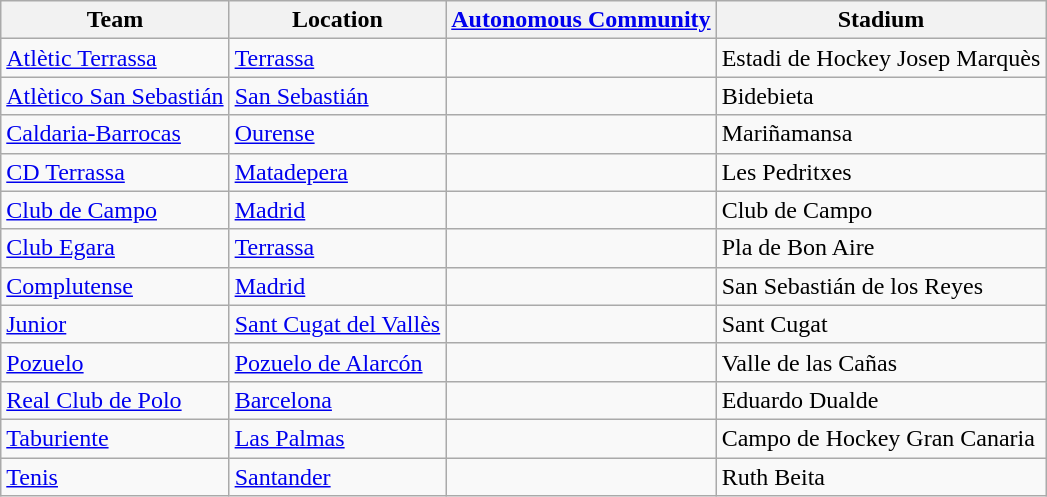<table class="wikitable sortable">
<tr>
<th>Team</th>
<th>Location</th>
<th><a href='#'>Autonomous Community</a></th>
<th>Stadium</th>
</tr>
<tr>
<td><a href='#'>Atlètic Terrassa</a></td>
<td><a href='#'>Terrassa</a></td>
<td></td>
<td>Estadi de Hockey Josep Marquès</td>
</tr>
<tr>
<td><a href='#'>Atlètico San Sebastián</a></td>
<td><a href='#'>San Sebastián</a></td>
<td></td>
<td>Bidebieta</td>
</tr>
<tr>
<td><a href='#'>Caldaria-Barrocas</a></td>
<td><a href='#'>Ourense</a></td>
<td></td>
<td>Mariñamansa</td>
</tr>
<tr>
<td><a href='#'>CD Terrassa</a></td>
<td><a href='#'>Matadepera</a></td>
<td></td>
<td>Les Pedritxes</td>
</tr>
<tr>
<td><a href='#'>Club de Campo</a></td>
<td><a href='#'>Madrid</a></td>
<td></td>
<td>Club de Campo</td>
</tr>
<tr>
<td><a href='#'>Club Egara</a></td>
<td><a href='#'>Terrassa</a></td>
<td></td>
<td>Pla de Bon Aire</td>
</tr>
<tr>
<td><a href='#'>Complutense</a></td>
<td><a href='#'>Madrid</a></td>
<td></td>
<td>San Sebastián de los Reyes</td>
</tr>
<tr>
<td><a href='#'>Junior</a></td>
<td><a href='#'>Sant Cugat del Vallès</a></td>
<td></td>
<td>Sant Cugat</td>
</tr>
<tr>
<td><a href='#'>Pozuelo</a></td>
<td><a href='#'>Pozuelo de Alarcón</a></td>
<td></td>
<td>Valle de las Cañas</td>
</tr>
<tr>
<td><a href='#'>Real Club de Polo</a></td>
<td><a href='#'>Barcelona</a></td>
<td></td>
<td>Eduardo Dualde</td>
</tr>
<tr>
<td><a href='#'>Taburiente</a></td>
<td><a href='#'>Las Palmas</a></td>
<td></td>
<td>Campo de Hockey Gran Canaria</td>
</tr>
<tr>
<td><a href='#'>Tenis</a></td>
<td><a href='#'>Santander</a></td>
<td></td>
<td>Ruth Beita</td>
</tr>
</table>
